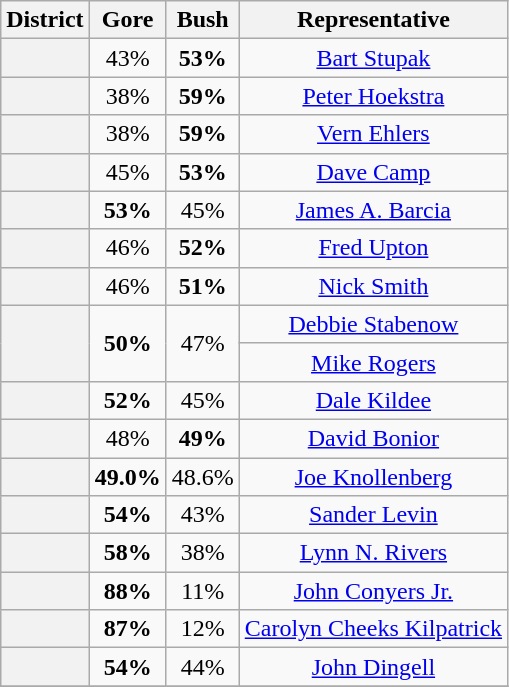<table class=wikitable>
<tr>
<th>District</th>
<th>Gore</th>
<th>Bush</th>
<th>Representative</th>
</tr>
<tr align=center>
<th></th>
<td>43%</td>
<td><strong>53%</strong></td>
<td><a href='#'>Bart Stupak</a></td>
</tr>
<tr align=center>
<th></th>
<td>38%</td>
<td><strong>59%</strong></td>
<td><a href='#'>Peter Hoekstra</a></td>
</tr>
<tr align=center>
<th></th>
<td>38%</td>
<td><strong>59%</strong></td>
<td><a href='#'>Vern Ehlers</a></td>
</tr>
<tr align=center>
<th></th>
<td>45%</td>
<td><strong>53%</strong></td>
<td><a href='#'>Dave Camp</a></td>
</tr>
<tr align=center>
<th></th>
<td><strong>53%</strong></td>
<td>45%</td>
<td><a href='#'>James A. Barcia</a></td>
</tr>
<tr align=center>
<th></th>
<td>46%</td>
<td><strong>52%</strong></td>
<td><a href='#'>Fred Upton</a></td>
</tr>
<tr align=center>
<th></th>
<td>46%</td>
<td><strong>51%</strong></td>
<td><a href='#'>Nick Smith</a></td>
</tr>
<tr align=center>
<th rowspan=2 ></th>
<td rowspan=2><strong>50%</strong></td>
<td rowspan=2>47%</td>
<td><a href='#'>Debbie Stabenow</a></td>
</tr>
<tr align=center>
<td><a href='#'>Mike Rogers</a></td>
</tr>
<tr align=center>
<th></th>
<td><strong>52%</strong></td>
<td>45%</td>
<td><a href='#'>Dale Kildee</a></td>
</tr>
<tr align=center>
<th></th>
<td>48%</td>
<td><strong>49%</strong></td>
<td><a href='#'>David Bonior</a></td>
</tr>
<tr align=center>
<th></th>
<td><strong>49.0%</strong></td>
<td>48.6%</td>
<td><a href='#'>Joe Knollenberg</a></td>
</tr>
<tr align=center>
<th></th>
<td><strong>54%</strong></td>
<td>43%</td>
<td><a href='#'>Sander Levin</a></td>
</tr>
<tr align=center>
<th></th>
<td><strong>58%</strong></td>
<td>38%</td>
<td><a href='#'>Lynn N. Rivers</a></td>
</tr>
<tr align=center>
<th></th>
<td><strong>88%</strong></td>
<td>11%</td>
<td><a href='#'>John Conyers Jr.</a></td>
</tr>
<tr align=center>
<th></th>
<td><strong>87%</strong></td>
<td>12%</td>
<td><a href='#'>Carolyn Cheeks Kilpatrick</a></td>
</tr>
<tr align=center>
<th></th>
<td><strong>54%</strong></td>
<td>44%</td>
<td><a href='#'>John Dingell</a></td>
</tr>
<tr align=center>
</tr>
</table>
